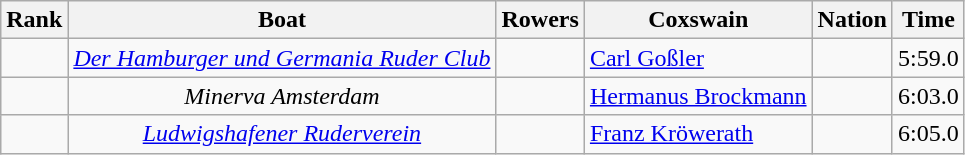<table class="wikitable sortable" style="text-align:center">
<tr>
<th>Rank</th>
<th>Boat</th>
<th>Rowers</th>
<th>Coxswain</th>
<th>Nation</th>
<th>Time</th>
</tr>
<tr>
<td></td>
<td align=left><em><a href='#'>Der Hamburger und Germania Ruder Club</a></em></td>
<td align=left></td>
<td align=left><a href='#'>Carl Goßler</a></td>
<td align=left></td>
<td>5:59.0</td>
</tr>
<tr>
<td></td>
<td><em>Minerva Amsterdam</em></td>
<td align=left></td>
<td align=left><a href='#'>Hermanus Brockmann</a></td>
<td align=left></td>
<td>6:03.0</td>
</tr>
<tr>
<td></td>
<td><em><a href='#'>Ludwigshafener Ruderverein</a></em></td>
<td align=left></td>
<td align=left><a href='#'>Franz Kröwerath</a></td>
<td align=left></td>
<td>6:05.0</td>
</tr>
</table>
